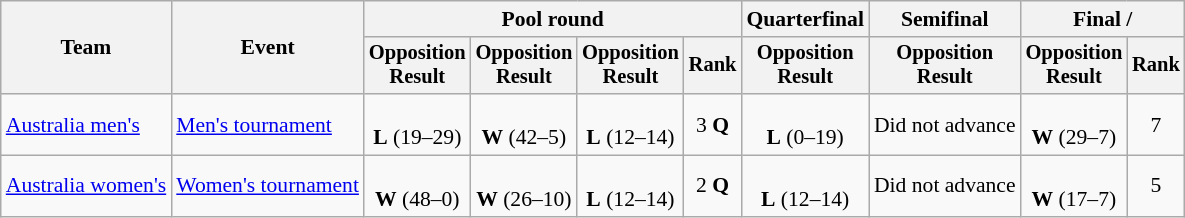<table class=wikitable style=font-size:90%;text-align:center>
<tr>
<th rowspan=2>Team</th>
<th rowspan=2>Event</th>
<th colspan=4>Pool round</th>
<th>Quarterfinal</th>
<th>Semifinal</th>
<th colspan=2>Final / </th>
</tr>
<tr style=font-size:95%>
<th>Opposition<br>Result</th>
<th>Opposition<br>Result</th>
<th>Opposition<br>Result</th>
<th>Rank</th>
<th>Opposition<br>Result</th>
<th>Opposition<br>Result</th>
<th>Opposition<br>Result</th>
<th>Rank</th>
</tr>
<tr>
<td align=left><a href='#'>Australia men's</a></td>
<td align=left><a href='#'>Men's tournament</a></td>
<td><br><strong>L</strong> (19–29)</td>
<td><br><strong>W</strong> (42–5)</td>
<td><br><strong>L</strong> (12–14)</td>
<td>3 <strong>Q</strong></td>
<td><br><strong>L</strong> (0–19)</td>
<td colspan=1>Did not advance</td>
<td><br><strong>W</strong> (29–7)</td>
<td>7</td>
</tr>
<tr>
<td align=left><a href='#'>Australia women's</a></td>
<td align=left><a href='#'>Women's tournament</a></td>
<td><br><strong>W</strong> (48–0)</td>
<td><br><strong>W</strong> (26–10)</td>
<td><br><strong>L</strong> (12–14)</td>
<td>2 <strong>Q</strong></td>
<td><br><strong>L</strong> (12–14)</td>
<td colspan=1>Did not advance</td>
<td><br><strong>W</strong> (17–7)</td>
<td>5</td>
</tr>
</table>
